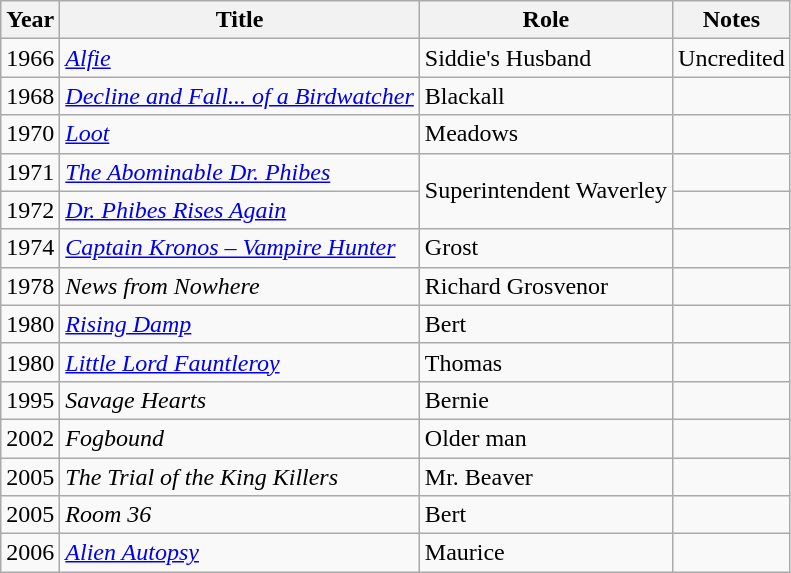<table class="wikitable">
<tr>
<th>Year</th>
<th>Title</th>
<th>Role</th>
<th>Notes</th>
</tr>
<tr>
<td>1966</td>
<td><em><a href='#'>Alfie</a></em></td>
<td>Siddie's Husband</td>
<td>Uncredited</td>
</tr>
<tr>
<td>1968</td>
<td><em><a href='#'>Decline and Fall... of a Birdwatcher</a></em></td>
<td>Blackall</td>
<td></td>
</tr>
<tr>
<td>1970</td>
<td><em><a href='#'>Loot</a></em></td>
<td>Meadows</td>
<td></td>
</tr>
<tr>
<td>1971</td>
<td><em><a href='#'>The Abominable Dr. Phibes</a></em></td>
<td rowspan="2">Superintendent Waverley</td>
<td></td>
</tr>
<tr>
<td>1972</td>
<td><em><a href='#'>Dr. Phibes Rises Again</a></em></td>
<td></td>
</tr>
<tr>
<td>1974</td>
<td><em><a href='#'>Captain Kronos – Vampire Hunter</a></em></td>
<td>Grost</td>
<td></td>
</tr>
<tr>
<td>1978</td>
<td><em>News from Nowhere</em></td>
<td>Richard Grosvenor</td>
<td></td>
</tr>
<tr>
<td>1980</td>
<td><em><a href='#'>Rising Damp</a></em></td>
<td>Bert</td>
<td></td>
</tr>
<tr>
<td>1980</td>
<td><em><a href='#'>Little Lord Fauntleroy</a></em></td>
<td>Thomas</td>
<td></td>
</tr>
<tr>
<td>1995</td>
<td><em>Savage Hearts</em></td>
<td>Bernie</td>
<td></td>
</tr>
<tr>
<td>2002</td>
<td><em>Fogbound</em></td>
<td>Older man</td>
<td></td>
</tr>
<tr>
<td>2005</td>
<td><em>The Trial of the King Killers</em></td>
<td>Mr. Beaver</td>
<td></td>
</tr>
<tr>
<td>2005</td>
<td><em>Room 36</em></td>
<td>Bert</td>
<td></td>
</tr>
<tr>
<td>2006</td>
<td><em><a href='#'>Alien Autopsy</a></em></td>
<td>Maurice</td>
<td></td>
</tr>
</table>
